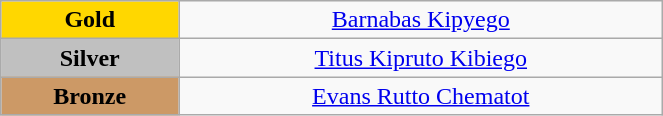<table class="wikitable" style=" text-align:center; " width="35%">
<tr>
<td style="background:gold"><strong>Gold</strong></td>
<td><a href='#'>Barnabas Kipyego</a><br><small></small></td>
</tr>
<tr>
<td style="background:silver"><strong>Silver</strong></td>
<td><a href='#'>Titus Kipruto Kibiego</a><br><small></small></td>
</tr>
<tr>
<td style="background:#cc9966"><strong>Bronze</strong></td>
<td><a href='#'>Evans Rutto Chematot</a><br><small></small></td>
</tr>
</table>
